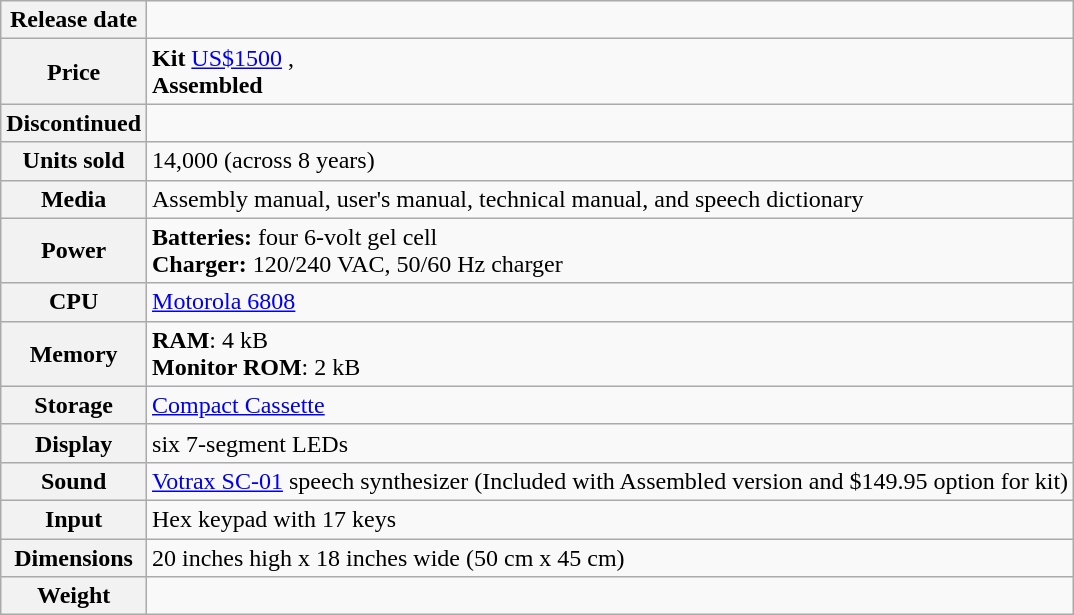<table class="wikitable">
<tr>
<th>Release date</th>
<td></td>
</tr>
<tr>
<th>Price</th>
<td><strong>Kit</strong> <a href='#'>US$1500</a> ,<br><strong>Assembled</strong>  </td>
</tr>
<tr>
<th>Discontinued</th>
<td></td>
</tr>
<tr>
<th>Units sold</th>
<td>14,000 (across 8 years)</td>
</tr>
<tr>
<th>Media</th>
<td>Assembly manual, user's manual, technical manual, and speech dictionary</td>
</tr>
<tr>
<th>Power</th>
<td><strong>Batteries:</strong> four 6-volt gel cell<br><strong>Charger:</strong> 120/240 VAC, 50/60 Hz charger</td>
</tr>
<tr>
<th>CPU</th>
<td><a href='#'>Motorola 6808</a></td>
</tr>
<tr>
<th>Memory</th>
<td><strong>RAM</strong>: 4 kB<br><strong>Monitor ROM</strong>: 2 kB</td>
</tr>
<tr>
<th>Storage</th>
<td><a href='#'>Compact Cassette</a></td>
</tr>
<tr>
<th>Display</th>
<td>six 7-segment LEDs</td>
</tr>
<tr>
<th>Sound</th>
<td><a href='#'>Votrax SC-01</a> speech synthesizer (Included with Assembled version and $149.95 option for kit)</td>
</tr>
<tr>
<th>Input</th>
<td>Hex keypad with 17 keys</td>
</tr>
<tr>
<th>Dimensions</th>
<td>20 inches high x 18 inches wide (50 cm x 45 cm)</td>
</tr>
<tr>
<th>Weight</th>
<td></td>
</tr>
</table>
